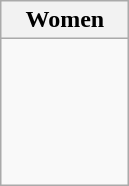<table class="wikitable">
<tr>
<th width=70%>Women</th>
</tr>
<tr style="vertical-align: top;">
<td><br><br>
<br>
<br>
<br></td>
</tr>
</table>
